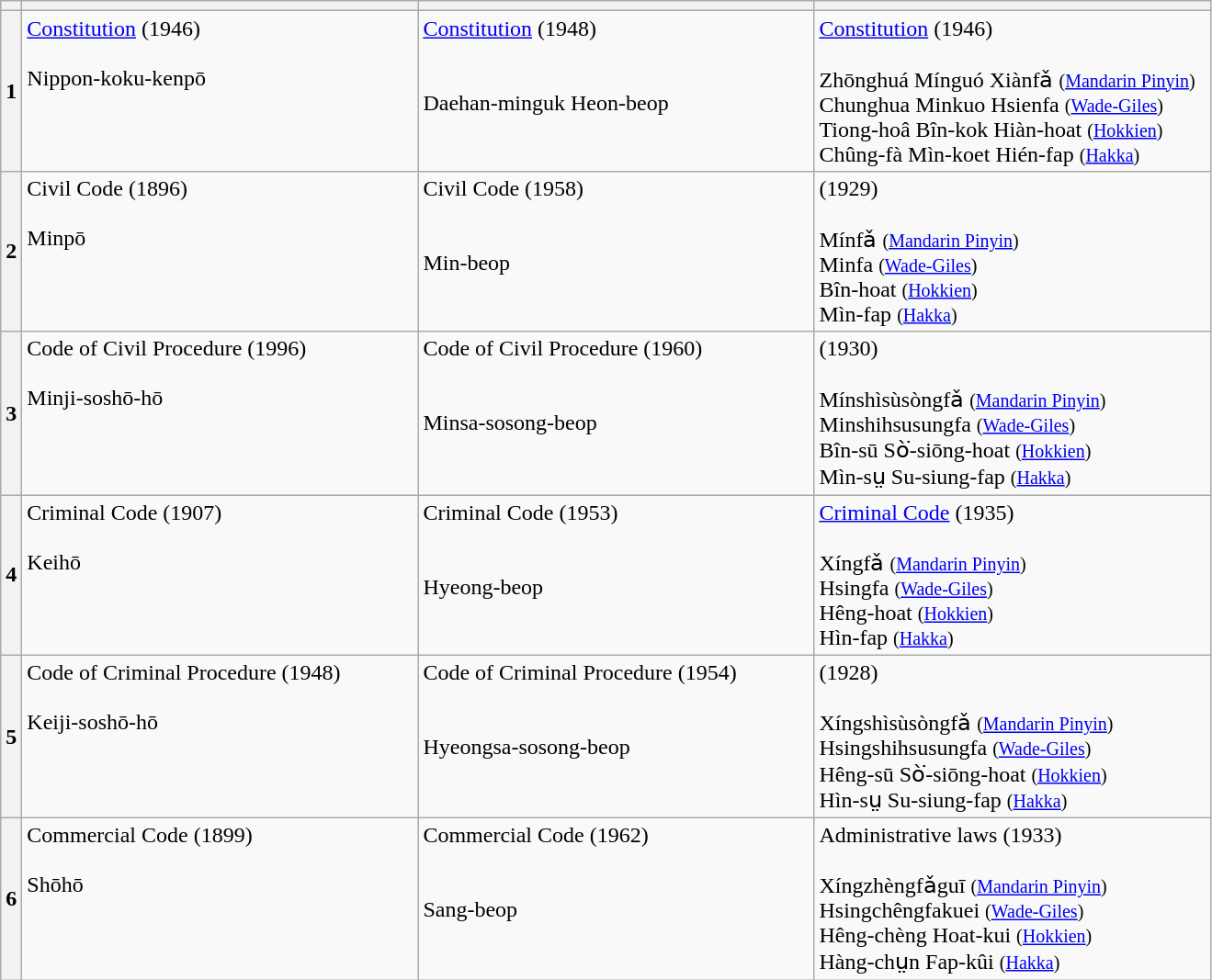<table class=wikitable>
<tr>
<th></th>
<th width=280></th>
<th width=280></th>
<th width=280></th>
</tr>
<tr>
<th>1</th>
<td valign=top><a href='#'>Constitution</a> (1946)<br><br>Nippon-koku-kenpō</td>
<td valign=top><a href='#'>Constitution</a> (1948)<br><br><br>Daehan-minguk Heon-beop</td>
<td valign=top><a href='#'>Constitution</a> (1946)<br><br>Zhōnghuá Mínguó Xiànfǎ <small>(<a href='#'>Mandarin Pinyin</a>)</small><br>Chunghua Minkuo Hsienfa <small>(<a href='#'>Wade-Giles</a>)</small><br>Tiong-hoâ Bîn-kok Hiàn-hoat <small>(<a href='#'>Hokkien</a>)</small><br>Chûng-fà Mìn-koet Hién-fap <small>(<a href='#'>Hakka</a>)</small></td>
</tr>
<tr>
<th>2</th>
<td valign=top>Civil Code (1896)<br><br>Minpō</td>
<td valign=top>Civil Code (1958)<br><br><br>Min-beop</td>
<td valign=top> (1929)<br><br>Mínfǎ <small>(<a href='#'>Mandarin Pinyin</a>)</small><br>Minfa <small>(<a href='#'>Wade-Giles</a>)</small><br>Bîn-hoat <small>(<a href='#'>Hokkien</a>)</small><br>Mìn-fap <small>(<a href='#'>Hakka</a>)</small></td>
</tr>
<tr>
<th>3</th>
<td valign=top>Code of Civil Procedure (1996)<br><br>Minji-soshō-hō</td>
<td valign=top>Code of Civil Procedure (1960)<br><br><br>Minsa-sosong-beop</td>
<td valign=top> (1930)<br><br>Mínshìsùsòngfǎ <small>(<a href='#'>Mandarin Pinyin</a>)</small><br>Minshihsusungfa <small>(<a href='#'>Wade-Giles</a>)</small><br>Bîn-sū Sò͘-siōng-hoat <small>(<a href='#'>Hokkien</a>)</small><br>Mìn-sṳ Su-siung-fap <small>(<a href='#'>Hakka</a>)</small></td>
</tr>
<tr>
<th>4</th>
<td valign=top>Criminal Code (1907)<br><br>Keihō</td>
<td valign=top>Criminal Code (1953)<br><br><br>Hyeong-beop</td>
<td valign=top><a href='#'>Criminal Code</a> (1935)<br><br>Xíngfǎ <small>(<a href='#'>Mandarin Pinyin</a>)</small><br>Hsingfa <small>(<a href='#'>Wade-Giles</a>)</small><br>Hêng-hoat <small>(<a href='#'>Hokkien</a>)</small><br>Hìn-fap <small>(<a href='#'>Hakka</a>)</small></td>
</tr>
<tr>
<th>5</th>
<td valign=top>Code of Criminal Procedure (1948)<br><br>Keiji-soshō-hō</td>
<td valign=top>Code of Criminal Procedure (1954)<br><br><br>Hyeongsa-sosong-beop</td>
<td valign=top> (1928)<br><br>Xíngshìsùsòngfǎ <small>(<a href='#'>Mandarin Pinyin</a>)</small><br>Hsingshihsusungfa <small>(<a href='#'>Wade-Giles</a>)</small><br>Hêng-sū Sò͘-siōng-hoat <small>(<a href='#'>Hokkien</a>)</small><br>Hìn-sṳ Su-siung-fap <small>(<a href='#'>Hakka</a>)</small></td>
</tr>
<tr>
<th>6</th>
<td valign=top>Commercial Code (1899)<br><br>Shōhō</td>
<td valign=top>Commercial Code (1962)<br><br><br>Sang-beop</td>
<td valign=top>Administrative laws (1933)<br><br>Xíngzhèngfǎguī <small>(<a href='#'>Mandarin Pinyin</a>)</small><br>Hsingchêngfakuei <small>(<a href='#'>Wade-Giles</a>)</small><br>Hêng-chèng Hoat-kui <small>(<a href='#'>Hokkien</a>)</small><br>Hàng-chṳn Fap-kûi <small>(<a href='#'>Hakka</a>)</small></td>
</tr>
</table>
